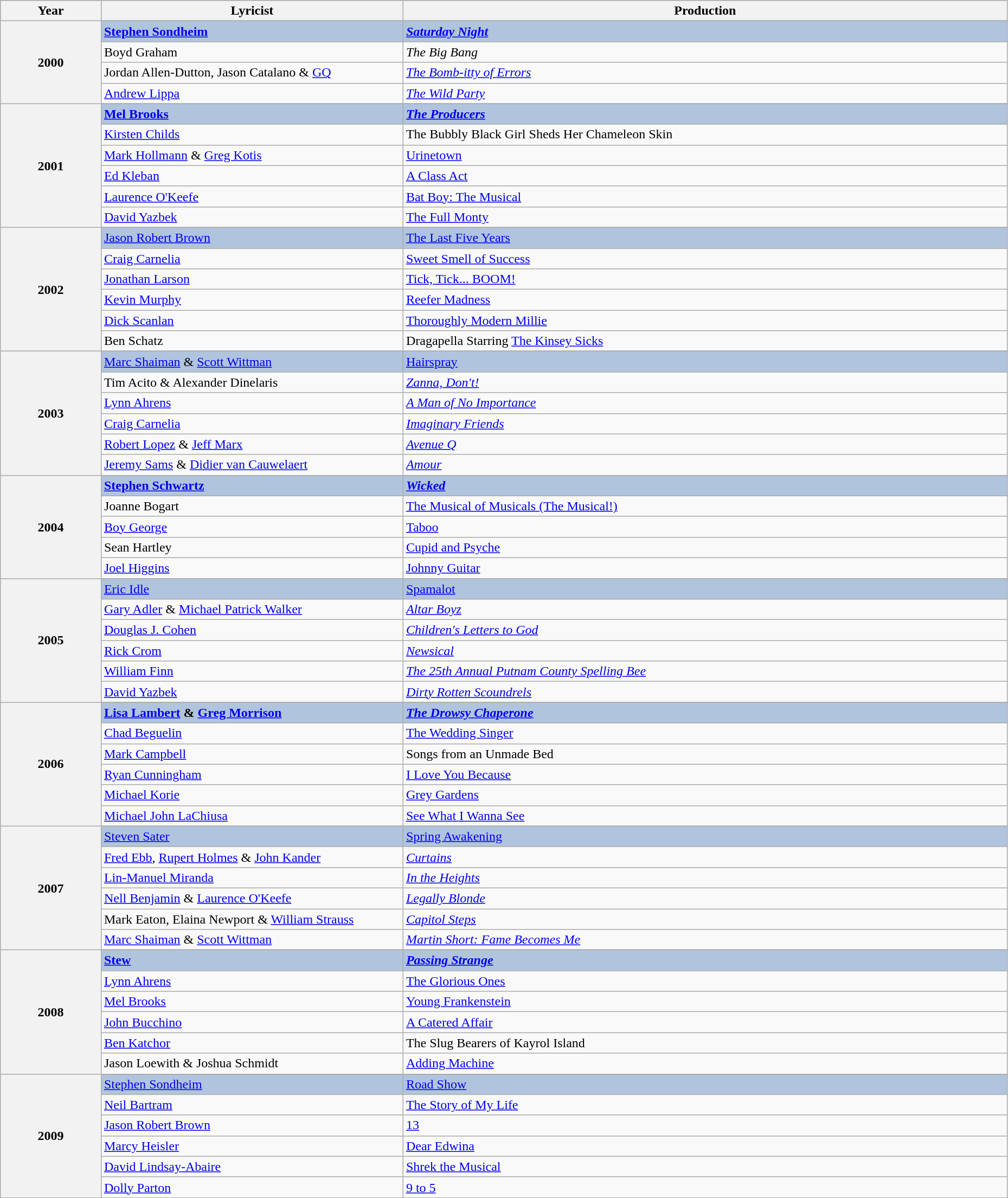<table class="wikitable" style="width:98%;">
<tr style="background:#bebebe;">
<th style="width:10%;">Year</th>
<th style="width:30%;">Lyricist</th>
<th style="width:60%;">Production</th>
</tr>
<tr>
<th rowspan="5" align="center">2000</th>
</tr>
<tr style="background:#B0C4DE">
<td><strong><a href='#'>Stephen Sondheim</a></strong></td>
<td><strong><em><a href='#'>Saturday Night</a></em></strong></td>
</tr>
<tr>
<td>Boyd Graham</td>
<td><em>The Big Bang</em></td>
</tr>
<tr>
<td>Jordan Allen-Dutton, Jason Catalano & <a href='#'>GQ</a></td>
<td><em><a href='#'>The Bomb-itty of Errors</a></em></td>
</tr>
<tr>
<td><a href='#'>Andrew Lippa</a></td>
<td><em><a href='#'>The Wild Party</a></em></td>
</tr>
<tr>
<th rowspan="7" align="center">2001</th>
</tr>
<tr style="background:#B0C4DE">
<td><strong><a href='#'>Mel Brooks</a></strong></td>
<td><strong><em><a href='#'>The Producers</a><em> <strong></td>
</tr>
<tr>
<td><a href='#'>Kirsten Childs</a></td>
<td></em>The Bubbly Black Girl Sheds Her Chameleon Skin<em></td>
</tr>
<tr>
<td><a href='#'>Mark Hollmann</a> & <a href='#'>Greg Kotis</a></td>
<td></em><a href='#'>Urinetown</a><em></td>
</tr>
<tr>
<td><a href='#'>Ed Kleban</a></td>
<td></em><a href='#'>A Class Act</a><em></td>
</tr>
<tr>
<td><a href='#'>Laurence O'Keefe</a></td>
<td></em><a href='#'>Bat Boy: The Musical</a><em></td>
</tr>
<tr>
<td><a href='#'>David Yazbek</a></td>
<td></em><a href='#'>The Full Monty</a><em></td>
</tr>
<tr>
<th rowspan="7" align="center">2002</th>
</tr>
<tr style="background:#B0C4DE">
<td></strong><a href='#'>Jason Robert Brown</a><strong></td>
<td></em></strong><a href='#'>The Last Five Years</a><strong><em></td>
</tr>
<tr>
<td><a href='#'>Craig Carnelia</a></td>
<td></em><a href='#'>Sweet Smell of Success</a><em></td>
</tr>
<tr>
<td><a href='#'>Jonathan Larson</a></td>
<td></em><a href='#'>Tick, Tick... BOOM!</a><em></td>
</tr>
<tr>
<td><a href='#'>Kevin Murphy</a></td>
<td></em><a href='#'>Reefer Madness</a><em></td>
</tr>
<tr>
<td><a href='#'>Dick Scanlan</a></td>
<td></em><a href='#'>Thoroughly Modern Millie</a><em></td>
</tr>
<tr>
<td>Ben Schatz</td>
<td></em>Dragapella Starring <a href='#'>The Kinsey Sicks</a><em></td>
</tr>
<tr>
<th rowspan="7" align="center">2003</th>
</tr>
<tr style="background:#B0C4DE">
<td></strong><a href='#'>Marc Shaiman</a> & <a href='#'>Scott Wittman</a><strong></td>
<td></em></strong><a href='#'>Hairspray</a></em> </strong></td>
</tr>
<tr>
<td>Tim Acito & Alexander Dinelaris</td>
<td><em><a href='#'>Zanna, Don't!</a></em></td>
</tr>
<tr>
<td><a href='#'>Lynn Ahrens</a></td>
<td><em><a href='#'>A Man of No Importance</a></em></td>
</tr>
<tr>
<td><a href='#'>Craig Carnelia</a></td>
<td><em><a href='#'>Imaginary Friends</a></em></td>
</tr>
<tr>
<td><a href='#'>Robert Lopez</a> & <a href='#'>Jeff Marx</a></td>
<td><em><a href='#'>Avenue Q</a></em></td>
</tr>
<tr>
<td><a href='#'>Jeremy Sams</a> & <a href='#'>Didier van Cauwelaert</a></td>
<td><em><a href='#'>Amour</a></em></td>
</tr>
<tr>
<th rowspan="6" align="center">2004</th>
</tr>
<tr style="background:#B0C4DE">
<td><strong><a href='#'>Stephen Schwartz</a></strong></td>
<td><strong><em><a href='#'>Wicked</a><em> <strong></td>
</tr>
<tr>
<td>Joanne Bogart</td>
<td></em><a href='#'>The Musical of Musicals (The Musical!)</a><em></td>
</tr>
<tr>
<td><a href='#'>Boy George</a></td>
<td></em><a href='#'>Taboo</a><em></td>
</tr>
<tr>
<td>Sean Hartley</td>
<td></em><a href='#'>Cupid and Psyche</a><em></td>
</tr>
<tr>
<td><a href='#'>Joel Higgins</a></td>
<td></em><a href='#'>Johnny Guitar</a><em></td>
</tr>
<tr>
<th rowspan="7" align="center">2005</th>
</tr>
<tr style="background:#B0C4DE">
<td></strong><a href='#'>Eric Idle</a><strong></td>
<td></em></strong><a href='#'>Spamalot</a></em> </strong></td>
</tr>
<tr>
<td><a href='#'>Gary Adler</a> & <a href='#'>Michael Patrick Walker</a></td>
<td><em><a href='#'>Altar Boyz</a></em></td>
</tr>
<tr>
<td><a href='#'>Douglas J. Cohen</a></td>
<td><em><a href='#'>Children's Letters to God</a></em></td>
</tr>
<tr>
<td><a href='#'>Rick Crom</a></td>
<td><em><a href='#'>Newsical</a></em></td>
</tr>
<tr>
<td><a href='#'>William Finn</a></td>
<td><em><a href='#'>The 25th Annual Putnam County Spelling Bee</a></em></td>
</tr>
<tr>
<td><a href='#'>David Yazbek</a></td>
<td><em><a href='#'>Dirty Rotten Scoundrels</a></em></td>
</tr>
<tr>
<th rowspan="7" align="center">2006</th>
</tr>
<tr style="background:#B0C4DE">
<td><strong><a href='#'>Lisa Lambert</a> & <a href='#'>Greg Morrison</a></strong></td>
<td><strong><em><a href='#'>The Drowsy Chaperone</a><em> <strong></td>
</tr>
<tr>
<td><a href='#'>Chad Beguelin</a></td>
<td></em><a href='#'>The Wedding Singer</a><em></td>
</tr>
<tr>
<td><a href='#'>Mark Campbell</a></td>
<td></em>Songs from an Unmade Bed<em></td>
</tr>
<tr>
<td><a href='#'>Ryan Cunningham</a></td>
<td></em><a href='#'>I Love You Because</a><em></td>
</tr>
<tr>
<td><a href='#'>Michael Korie</a></td>
<td></em><a href='#'>Grey Gardens</a><em></td>
</tr>
<tr>
<td><a href='#'>Michael John LaChiusa</a></td>
<td></em><a href='#'>See What I Wanna See</a><em></td>
</tr>
<tr>
<th rowspan="7" align="center">2007</th>
</tr>
<tr style="background:#B0C4DE">
<td></strong><a href='#'>Steven Sater</a><strong></td>
<td></em></strong><a href='#'>Spring Awakening</a></em> </strong></td>
</tr>
<tr>
<td><a href='#'>Fred Ebb</a>, <a href='#'>Rupert Holmes</a> & <a href='#'>John Kander</a></td>
<td><em><a href='#'>Curtains</a></em></td>
</tr>
<tr>
<td><a href='#'>Lin-Manuel Miranda</a></td>
<td><em><a href='#'>In the Heights</a></em></td>
</tr>
<tr>
<td><a href='#'>Nell Benjamin</a> & <a href='#'>Laurence O'Keefe</a></td>
<td><em><a href='#'>Legally Blonde</a></em></td>
</tr>
<tr>
<td>Mark Eaton, Elaina Newport & <a href='#'>William Strauss</a></td>
<td><em><a href='#'>Capitol Steps</a></em></td>
</tr>
<tr>
<td><a href='#'>Marc Shaiman</a> & <a href='#'>Scott Wittman</a></td>
<td><em><a href='#'>Martin Short: Fame Becomes Me</a></em></td>
</tr>
<tr>
<th rowspan="7" align="center">2008</th>
</tr>
<tr style="background:#B0C4DE">
<td><strong><a href='#'>Stew</a></strong></td>
<td><strong><em><a href='#'>Passing Strange</a><em> <strong></td>
</tr>
<tr>
<td><a href='#'>Lynn Ahrens</a></td>
<td></em><a href='#'>The Glorious Ones</a><em></td>
</tr>
<tr>
<td><a href='#'>Mel Brooks</a></td>
<td></em><a href='#'>Young Frankenstein</a><em></td>
</tr>
<tr>
<td><a href='#'>John Bucchino</a></td>
<td></em><a href='#'>A Catered Affair</a><em></td>
</tr>
<tr>
<td><a href='#'>Ben Katchor</a></td>
<td></em>The Slug Bearers of Kayrol Island<em></td>
</tr>
<tr>
<td>Jason Loewith & Joshua Schmidt</td>
<td></em><a href='#'>Adding Machine</a><em></td>
</tr>
<tr>
<th rowspan="7" align="center">2009</th>
</tr>
<tr style="background:#B0C4DE">
<td></strong><a href='#'>Stephen Sondheim</a><strong></td>
<td></em></strong><a href='#'>Road Show</a><strong><em></td>
</tr>
<tr>
<td><a href='#'>Neil Bartram</a></td>
<td></em><a href='#'>The Story of My Life</a><em></td>
</tr>
<tr>
<td><a href='#'>Jason Robert Brown</a></td>
<td></em><a href='#'>13</a><em></td>
</tr>
<tr>
<td><a href='#'>Marcy Heisler</a></td>
<td></em><a href='#'>Dear Edwina</a><em></td>
</tr>
<tr>
<td><a href='#'>David Lindsay-Abaire</a></td>
<td></em><a href='#'>Shrek the Musical</a><em></td>
</tr>
<tr>
<td><a href='#'>Dolly Parton</a></td>
<td></em><a href='#'>9 to 5</a><em></td>
</tr>
</table>
